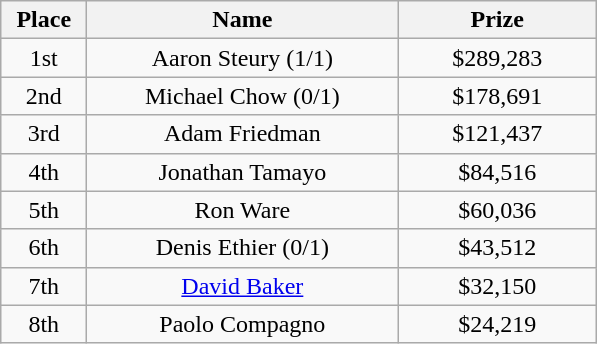<table class="wikitable">
<tr>
<th width="50">Place</th>
<th width="200">Name</th>
<th width="125">Prize</th>
</tr>
<tr>
<td align = "center">1st</td>
<td align = "center">Aaron Steury (1/1)</td>
<td align = "center">$289,283</td>
</tr>
<tr>
<td align = "center">2nd</td>
<td align = "center">Michael Chow (0/1)</td>
<td align = "center">$178,691</td>
</tr>
<tr>
<td align = "center">3rd</td>
<td align = "center">Adam Friedman</td>
<td align = "center">$121,437</td>
</tr>
<tr>
<td align = "center">4th</td>
<td align = "center">Jonathan Tamayo</td>
<td align = "center">$84,516</td>
</tr>
<tr>
<td align = "center">5th</td>
<td align = "center">Ron Ware</td>
<td align = "center">$60,036</td>
</tr>
<tr>
<td align = "center">6th</td>
<td align = "center">Denis Ethier (0/1)</td>
<td align = "center">$43,512</td>
</tr>
<tr>
<td align = "center">7th</td>
<td align = "center"><a href='#'>David Baker</a></td>
<td align = "center">$32,150</td>
</tr>
<tr>
<td align = "center">8th</td>
<td align = "center">Paolo Compagno</td>
<td align = "center">$24,219</td>
</tr>
</table>
